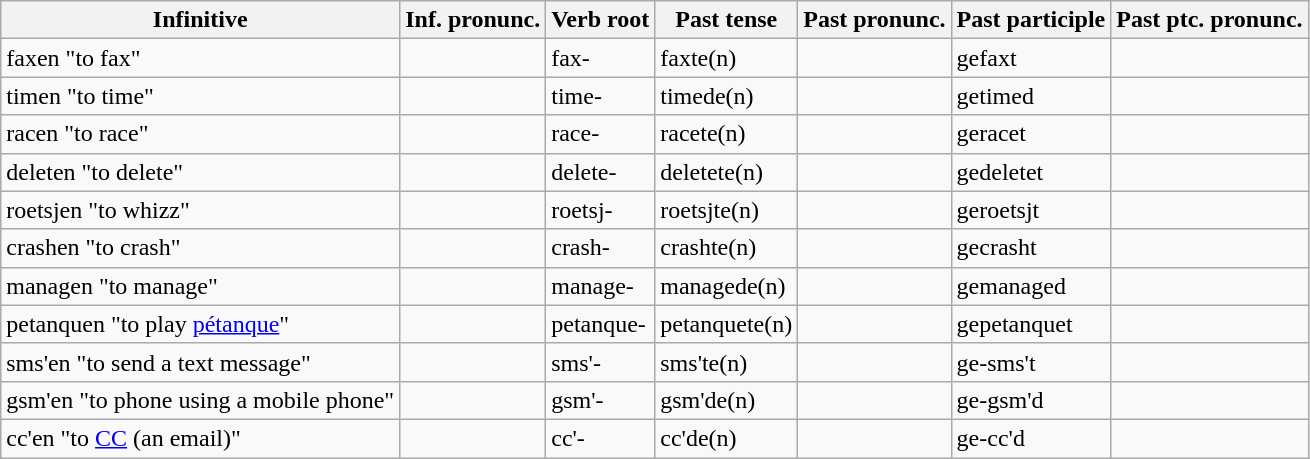<table class="wikitable">
<tr>
<th>Infinitive</th>
<th>Inf. pronunc.</th>
<th>Verb root</th>
<th>Past tense</th>
<th>Past pronunc.</th>
<th>Past participle</th>
<th>Past ptc. pronunc.</th>
</tr>
<tr>
<td>faxen "to fax"</td>
<td></td>
<td>fax-</td>
<td>faxte(n)</td>
<td></td>
<td>gefaxt</td>
<td></td>
</tr>
<tr>
<td>timen "to time"</td>
<td></td>
<td>time-</td>
<td>timede(n)</td>
<td></td>
<td>getimed</td>
<td></td>
</tr>
<tr>
<td>racen "to race"</td>
<td></td>
<td>race-</td>
<td>racete(n)</td>
<td></td>
<td>geracet</td>
<td></td>
</tr>
<tr>
<td>deleten "to delete"</td>
<td></td>
<td>delete-</td>
<td>deletete(n)</td>
<td></td>
<td>gedeletet</td>
<td></td>
</tr>
<tr>
<td>roetsjen "to whizz"</td>
<td></td>
<td>roetsj-</td>
<td>roetsjte(n)</td>
<td></td>
<td>geroetsjt</td>
<td></td>
</tr>
<tr>
<td>crashen "to crash"</td>
<td></td>
<td>crash-</td>
<td>crashte(n)</td>
<td></td>
<td>gecrasht</td>
<td></td>
</tr>
<tr>
<td>managen "to manage"</td>
<td></td>
<td>manage-</td>
<td>managede(n)</td>
<td></td>
<td>gemanaged</td>
<td></td>
</tr>
<tr>
<td>petanquen "to play <a href='#'>pétanque</a>"</td>
<td></td>
<td>petanque-</td>
<td>petanquete(n)</td>
<td></td>
<td>gepetanquet</td>
<td></td>
</tr>
<tr>
<td>sms'en "to send a text message"</td>
<td></td>
<td>sms'-</td>
<td>sms'te(n)</td>
<td></td>
<td>ge-sms't</td>
<td></td>
</tr>
<tr>
<td>gsm'en "to phone using a mobile phone"</td>
<td></td>
<td>gsm'-</td>
<td>gsm'de(n)</td>
<td></td>
<td>ge-gsm'd</td>
<td></td>
</tr>
<tr>
<td>cc'en "to <a href='#'>CC</a> (an email)"</td>
<td></td>
<td>cc'-</td>
<td>cc'de(n)</td>
<td></td>
<td>ge-cc'd</td>
<td></td>
</tr>
</table>
